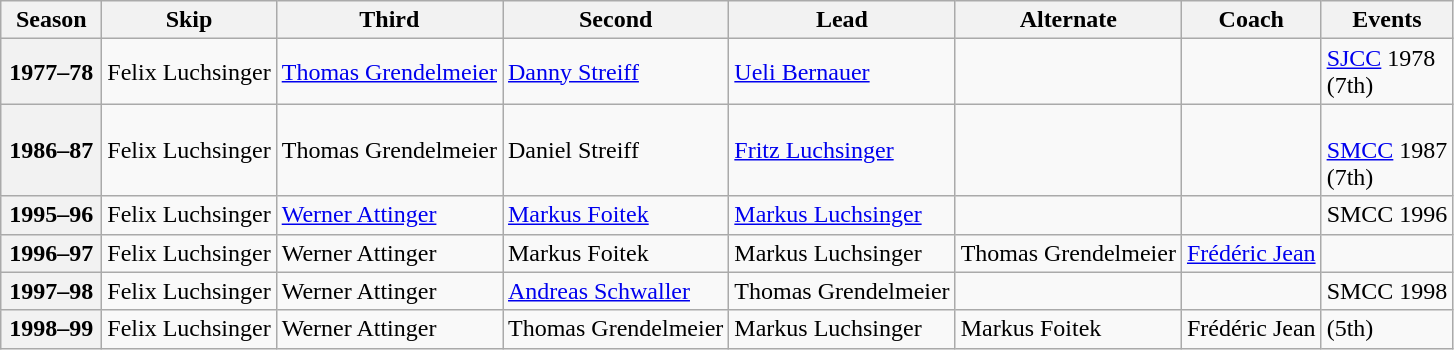<table class="wikitable">
<tr>
<th scope="col" width=60>Season</th>
<th scope="col">Skip</th>
<th scope="col">Third</th>
<th scope="col">Second</th>
<th scope="col">Lead</th>
<th scope="col">Alternate</th>
<th scope="col">Coach</th>
<th scope="col">Events</th>
</tr>
<tr>
<th scope="row">1977–78</th>
<td>Felix Luchsinger</td>
<td><a href='#'>Thomas Grendelmeier</a></td>
<td><a href='#'>Danny Streiff</a></td>
<td><a href='#'>Ueli Bernauer</a></td>
<td></td>
<td></td>
<td><a href='#'>SJCC</a> 1978 <br> (7th)</td>
</tr>
<tr>
<th scope="row">1986–87</th>
<td>Felix Luchsinger</td>
<td>Thomas Grendelmeier</td>
<td>Daniel Streiff</td>
<td><a href='#'>Fritz Luchsinger</a></td>
<td></td>
<td></td>
<td> <br><a href='#'>SMCC</a> 1987 <br> (7th)</td>
</tr>
<tr>
<th scope="row">1995–96</th>
<td>Felix Luchsinger</td>
<td><a href='#'>Werner Attinger</a></td>
<td><a href='#'>Markus Foitek</a></td>
<td><a href='#'>Markus Luchsinger</a></td>
<td></td>
<td></td>
<td>SMCC 1996 </td>
</tr>
<tr>
<th scope="row">1996–97</th>
<td>Felix Luchsinger</td>
<td>Werner Attinger</td>
<td>Markus Foitek</td>
<td>Markus Luchsinger</td>
<td>Thomas Grendelmeier</td>
<td><a href='#'>Frédéric Jean</a></td>
<td> </td>
</tr>
<tr>
<th scope="row">1997–98</th>
<td>Felix Luchsinger</td>
<td>Werner Attinger</td>
<td><a href='#'>Andreas Schwaller</a></td>
<td>Thomas Grendelmeier</td>
<td></td>
<td></td>
<td>SMCC 1998 </td>
</tr>
<tr>
<th scope="row">1998–99</th>
<td>Felix Luchsinger</td>
<td>Werner Attinger</td>
<td>Thomas Grendelmeier</td>
<td>Markus Luchsinger</td>
<td>Markus Foitek</td>
<td>Frédéric Jean</td>
<td> (5th)</td>
</tr>
</table>
